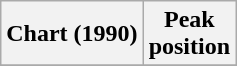<table class="wikitable">
<tr>
<th>Chart (1990)</th>
<th>Peak<br>position</th>
</tr>
<tr>
</tr>
</table>
